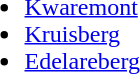<table width=65%>
<tr>
<td valign=top align=left width=25%><br><ul><li><a href='#'>Kwaremont</a></li><li><a href='#'>Kruisberg</a></li><li><a href='#'>Edelareberg</a></li></ul></td>
</tr>
</table>
